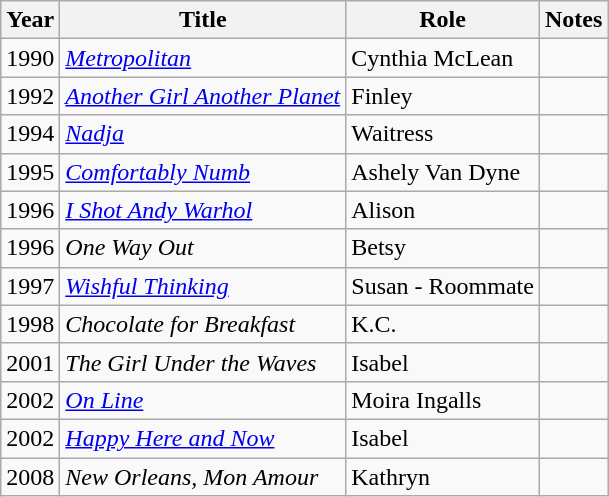<table class="wikitable sortable">
<tr>
<th>Year</th>
<th>Title</th>
<th>Role</th>
<th>Notes</th>
</tr>
<tr>
<td>1990</td>
<td><a href='#'><em>Metropolitan</em></a></td>
<td>Cynthia McLean</td>
<td></td>
</tr>
<tr>
<td>1992</td>
<td><a href='#'><em>Another Girl Another Planet</em></a></td>
<td>Finley</td>
<td></td>
</tr>
<tr>
<td>1994</td>
<td><a href='#'><em>Nadja</em></a></td>
<td>Waitress</td>
<td></td>
</tr>
<tr>
<td>1995</td>
<td><a href='#'><em>Comfortably Numb</em></a></td>
<td>Ashely Van Dyne</td>
<td></td>
</tr>
<tr>
<td>1996</td>
<td><em><a href='#'>I Shot Andy Warhol</a></em></td>
<td>Alison</td>
<td></td>
</tr>
<tr>
<td>1996</td>
<td><em>One Way Out</em></td>
<td>Betsy</td>
<td></td>
</tr>
<tr>
<td>1997</td>
<td><a href='#'><em>Wishful Thinking</em></a></td>
<td>Susan - Roommate</td>
<td></td>
</tr>
<tr>
<td>1998</td>
<td><em>Chocolate for Breakfast</em></td>
<td>K.C.</td>
<td></td>
</tr>
<tr>
<td>2001</td>
<td><em>The Girl Under the Waves</em></td>
<td>Isabel</td>
<td></td>
</tr>
<tr>
<td>2002</td>
<td><a href='#'><em>On Line</em></a></td>
<td>Moira Ingalls</td>
<td></td>
</tr>
<tr>
<td>2002</td>
<td><em><a href='#'>Happy Here and Now</a></em></td>
<td>Isabel</td>
<td></td>
</tr>
<tr>
<td>2008</td>
<td><em>New Orleans, Mon Amour</em></td>
<td>Kathryn</td>
<td></td>
</tr>
</table>
